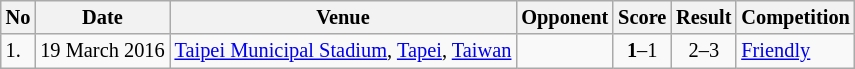<table class="wikitable" style="font-size:85%;">
<tr>
<th>No</th>
<th>Date</th>
<th>Venue</th>
<th>Opponent</th>
<th>Score</th>
<th>Result</th>
<th>Competition</th>
</tr>
<tr>
<td>1.</td>
<td>19 March 2016</td>
<td><a href='#'>Taipei Municipal Stadium</a>, <a href='#'>Tapei</a>, <a href='#'>Taiwan</a></td>
<td></td>
<td align=center><strong>1</strong>–1</td>
<td align=center>2–3</td>
<td><a href='#'>Friendly</a></td>
</tr>
</table>
